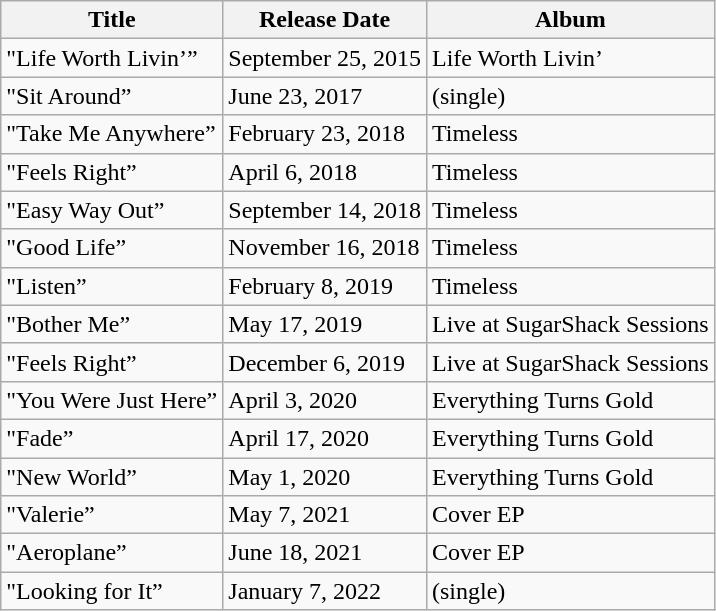<table class="wikitable">
<tr>
<th>Title</th>
<th>Release Date</th>
<th>Album</th>
</tr>
<tr>
<td>"Life Worth Livin’”</td>
<td>September 25, 2015</td>
<td>Life Worth Livin’</td>
</tr>
<tr>
<td>"Sit Around”</td>
<td>June 23, 2017</td>
<td>(single)</td>
</tr>
<tr>
<td>"Take Me Anywhere”</td>
<td>February 23, 2018</td>
<td>Timeless</td>
</tr>
<tr>
<td>"Feels Right”</td>
<td>April 6, 2018</td>
<td>Timeless</td>
</tr>
<tr>
<td>"Easy Way Out”</td>
<td>September 14, 2018</td>
<td>Timeless</td>
</tr>
<tr>
<td>"Good Life”</td>
<td>November 16, 2018</td>
<td>Timeless</td>
</tr>
<tr>
<td>"Listen”</td>
<td>February 8, 2019</td>
<td>Timeless</td>
</tr>
<tr>
<td>"Bother Me”</td>
<td>May 17, 2019</td>
<td>Live at SugarShack Sessions</td>
</tr>
<tr>
<td>"Feels Right”</td>
<td>December 6, 2019</td>
<td>Live at SugarShack Sessions</td>
</tr>
<tr>
<td>"You Were Just Here”</td>
<td>April 3, 2020</td>
<td>Everything Turns Gold</td>
</tr>
<tr>
<td>"Fade”</td>
<td>April 17, 2020</td>
<td>Everything Turns Gold</td>
</tr>
<tr>
<td>"New World”</td>
<td>May 1, 2020</td>
<td>Everything Turns Gold</td>
</tr>
<tr>
<td>"Valerie”</td>
<td>May 7, 2021</td>
<td>Cover EP</td>
</tr>
<tr>
<td>"Aeroplane”</td>
<td>June 18, 2021</td>
<td>Cover EP</td>
</tr>
<tr>
<td>"Looking for It”</td>
<td>January 7, 2022</td>
<td>(single)</td>
</tr>
</table>
